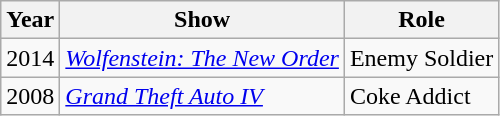<table class="wikitable">
<tr>
<th>Year</th>
<th>Show</th>
<th>Role</th>
</tr>
<tr>
<td>2014</td>
<td><em><a href='#'>Wolfenstein: The New Order</a></em></td>
<td>Enemy Soldier</td>
</tr>
<tr>
<td>2008</td>
<td><em><a href='#'>Grand Theft Auto IV</a></em></td>
<td>Coke Addict</td>
</tr>
</table>
